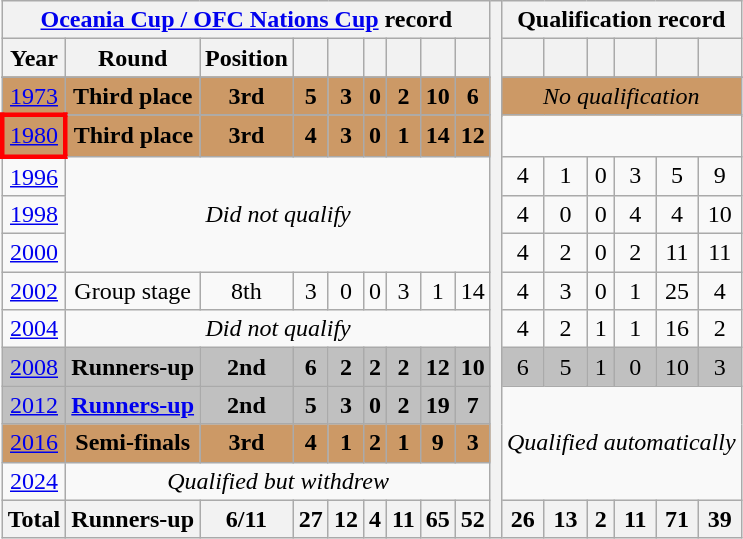<table class="wikitable" style="text-align: center;">
<tr>
<th colspan=9><a href='#'>Oceania Cup / OFC Nations Cup</a> record</th>
<th rowspan="26"></th>
<th colspan=6>Qualification record</th>
</tr>
<tr>
<th>Year</th>
<th>Round</th>
<th>Position</th>
<th></th>
<th></th>
<th></th>
<th></th>
<th></th>
<th></th>
<th></th>
<th></th>
<th></th>
<th></th>
<th></th>
<th></th>
</tr>
<tr>
</tr>
<tr bgcolor="#cc9966">
<td> <a href='#'>1973</a></td>
<td><strong>Third place</strong></td>
<td><strong>3rd</strong></td>
<td><strong>5</strong></td>
<td><strong>3</strong></td>
<td><strong>0</strong></td>
<td><strong>2</strong></td>
<td><strong>10</strong></td>
<td><strong>6</strong></td>
<td colspan=6 rowspan=2><em>No qualification</em></td>
</tr>
<tr>
</tr>
<tr bgcolor="#cc9966">
<td style="border: 3px solid red"> <a href='#'>1980</a></td>
<td><strong>Third place</strong></td>
<td><strong>3rd</strong></td>
<td><strong>4</strong></td>
<td><strong>3</strong></td>
<td><strong>0</strong></td>
<td><strong>1</strong></td>
<td><strong>14</strong></td>
<td><strong>12</strong></td>
</tr>
<tr>
<td><a href='#'>1996</a></td>
<td colspan=8 rowspan=3><em>Did not qualify</em></td>
<td>4</td>
<td>1</td>
<td>0</td>
<td>3</td>
<td>5</td>
<td>9</td>
</tr>
<tr>
<td> <a href='#'>1998</a></td>
<td>4</td>
<td>0</td>
<td>0</td>
<td>4</td>
<td>4</td>
<td>10</td>
</tr>
<tr>
<td> <a href='#'>2000</a></td>
<td>4</td>
<td>2</td>
<td>0</td>
<td>2</td>
<td>11</td>
<td>11</td>
</tr>
<tr>
<td> <a href='#'>2002</a></td>
<td>Group stage</td>
<td>8th</td>
<td>3</td>
<td>0</td>
<td>0</td>
<td>3</td>
<td>1</td>
<td>14</td>
<td>4</td>
<td>3</td>
<td>0</td>
<td>1</td>
<td>25</td>
<td>4</td>
</tr>
<tr>
<td> <a href='#'>2004</a></td>
<td colspan=8><em>Did not qualify</em></td>
<td>4</td>
<td>2</td>
<td>1</td>
<td>1</td>
<td>16</td>
<td>2</td>
</tr>
<tr bgcolor=silver>
<td><a href='#'>2008</a></td>
<td><strong>Runners-up</strong></td>
<td><strong>2nd</strong></td>
<td><strong>6</strong></td>
<td><strong>2</strong></td>
<td><strong>2</strong></td>
<td><strong>2</strong></td>
<td><strong>12</strong></td>
<td><strong>10</strong></td>
<td>6</td>
<td>5</td>
<td>1</td>
<td>0</td>
<td>10</td>
<td>3</td>
</tr>
<tr>
<td bgcolor=silver> <a href='#'>2012</a></td>
<td bgcolor=silver><strong><a href='#'>Runners-up</a></strong></td>
<td bgcolor=silver><strong>2nd</strong></td>
<td bgcolor=silver><strong>5</strong></td>
<td bgcolor=silver><strong>3</strong></td>
<td bgcolor=silver><strong>0</strong></td>
<td bgcolor=silver><strong>2</strong></td>
<td bgcolor=silver><strong>19</strong></td>
<td bgcolor=silver><strong>7</strong></td>
<td colspan=6 rowspan=3><em>Qualified automatically</em></td>
</tr>
<tr bgcolor="#cc9966">
<td> <a href='#'>2016</a></td>
<td><strong>Semi-finals</strong></td>
<td><strong>3rd</strong></td>
<td><strong>4</strong></td>
<td><strong>1</strong></td>
<td><strong>2</strong></td>
<td><strong>1</strong></td>
<td><strong>9</strong></td>
<td><strong>3</strong></td>
</tr>
<tr>
<td>  <a href='#'>2024</a></td>
<td colspan=8><em>Qualified but withdrew</em></td>
</tr>
<tr>
<th>Total</th>
<th>Runners-up</th>
<th>6/11</th>
<th>27</th>
<th>12</th>
<th>4</th>
<th>11</th>
<th>65</th>
<th>52</th>
<th>26</th>
<th>13</th>
<th>2</th>
<th>11</th>
<th>71</th>
<th>39</th>
</tr>
</table>
